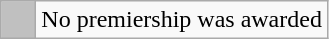<table class="wikitable plainrowheaders">
<tr>
<td style="background:#C0C0C0; width:1em"></td>
<td>No premiership was awarded</td>
</tr>
</table>
